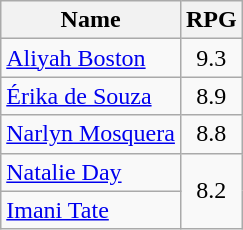<table class=wikitable>
<tr>
<th>Name</th>
<th>RPG</th>
</tr>
<tr>
<td> <a href='#'>Aliyah Boston</a></td>
<td align=center>9.3</td>
</tr>
<tr>
<td> <a href='#'>Érika de Souza</a></td>
<td align=center>8.9</td>
</tr>
<tr>
<td> <a href='#'>Narlyn Mosquera</a></td>
<td align=center>8.8</td>
</tr>
<tr>
<td> <a href='#'>Natalie Day</a></td>
<td align=center rowspan=2>8.2</td>
</tr>
<tr>
<td> <a href='#'>Imani Tate</a></td>
</tr>
</table>
